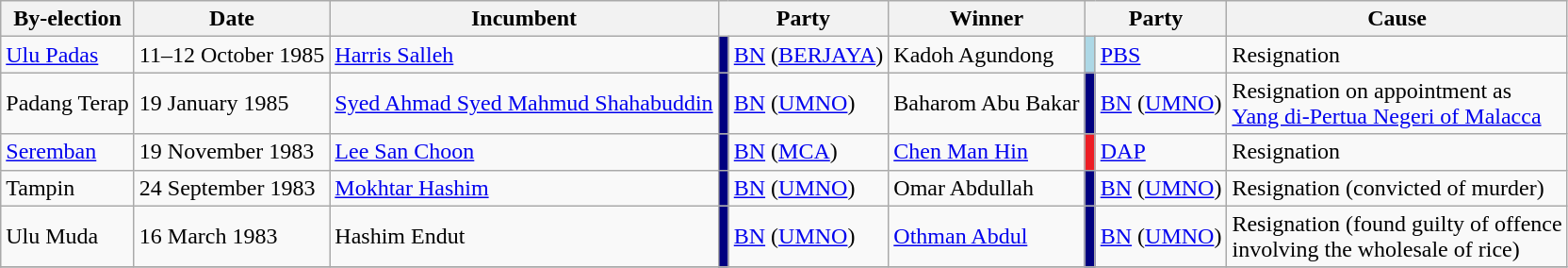<table class="wikitable">
<tr>
<th>By-election</th>
<th>Date</th>
<th>Incumbent</th>
<th colspan=2>Party</th>
<th>Winner</th>
<th colspan=2>Party</th>
<th>Cause</th>
</tr>
<tr>
<td><a href='#'>Ulu Padas</a></td>
<td>11–12 October 1985</td>
<td><a href='#'>Harris Salleh</a></td>
<td bgcolor=#000080></td>
<td><a href='#'>BN</a> (<a href='#'>BERJAYA</a>)</td>
<td>Kadoh Agundong</td>
<td bgcolor=#ADD8E6></td>
<td><a href='#'>PBS</a></td>
<td>Resignation</td>
</tr>
<tr>
<td>Padang Terap</td>
<td>19 January 1985</td>
<td><a href='#'>Syed Ahmad Syed Mahmud Shahabuddin</a></td>
<td bgcolor=#000080></td>
<td><a href='#'>BN</a> (<a href='#'>UMNO</a>)</td>
<td>Baharom Abu Bakar</td>
<td bgcolor=#000080></td>
<td><a href='#'>BN</a> (<a href='#'>UMNO</a>)</td>
<td>Resignation on appointment as<br><a href='#'>Yang di-Pertua Negeri of Malacca</a></td>
</tr>
<tr>
<td><a href='#'>Seremban</a></td>
<td>19 November 1983</td>
<td><a href='#'>Lee San Choon</a></td>
<td bgcolor=#000080></td>
<td><a href='#'>BN</a> (<a href='#'>MCA</a>)</td>
<td><a href='#'>Chen Man Hin</a></td>
<td bgcolor=#ED1C24></td>
<td><a href='#'>DAP</a></td>
<td>Resignation</td>
</tr>
<tr>
<td>Tampin</td>
<td>24 September 1983</td>
<td><a href='#'>Mokhtar Hashim</a></td>
<td bgcolor=#000080></td>
<td><a href='#'>BN</a> (<a href='#'>UMNO</a>)</td>
<td>Omar Abdullah</td>
<td bgcolor=#000080></td>
<td><a href='#'>BN</a> (<a href='#'>UMNO</a>)</td>
<td>Resignation (convicted of murder)</td>
</tr>
<tr>
<td>Ulu Muda</td>
<td>16 March 1983</td>
<td>Hashim Endut</td>
<td bgcolor=#000080></td>
<td><a href='#'>BN</a> (<a href='#'>UMNO</a>)</td>
<td><a href='#'>Othman Abdul</a></td>
<td bgcolor=#000080></td>
<td><a href='#'>BN</a> (<a href='#'>UMNO</a>)</td>
<td>Resignation (found guilty of offence<br> involving the wholesale of rice)</td>
</tr>
<tr>
</tr>
</table>
